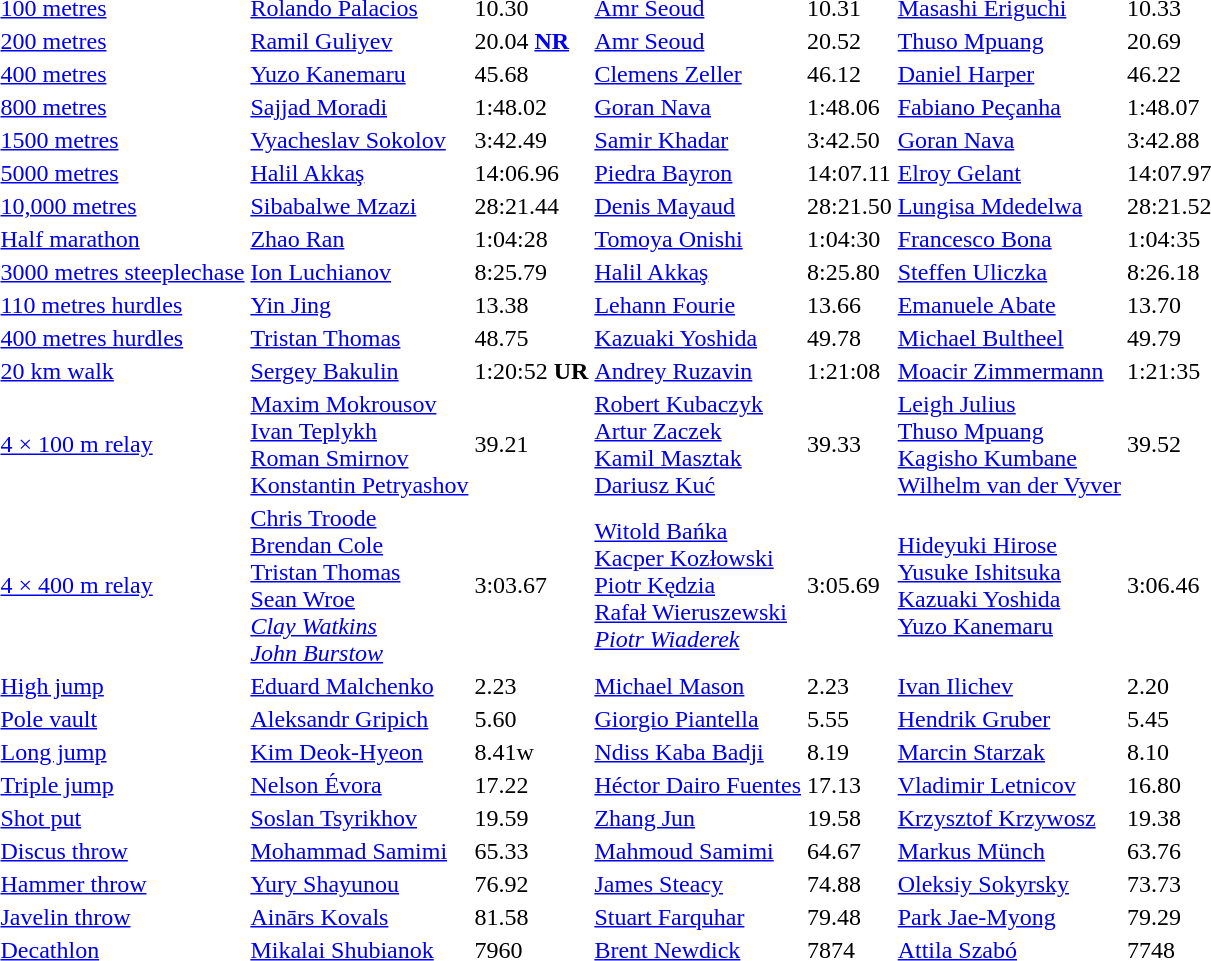<table>
<tr>
<td><a href='#'>100 metres</a><br></td>
<td><a href='#'>Rolando Palacios</a><br> </td>
<td>10.30</td>
<td><a href='#'>Amr Seoud</a><br> </td>
<td>10.31</td>
<td><a href='#'>Masashi Eriguchi</a> <br> </td>
<td>10.33</td>
</tr>
<tr>
<td><a href='#'>200 metres</a><br></td>
<td><a href='#'>Ramil Guliyev</a><br> </td>
<td>20.04 <strong><a href='#'>NR</a></strong></td>
<td><a href='#'>Amr Seoud</a><br> </td>
<td>20.52</td>
<td><a href='#'>Thuso Mpuang</a> <br> </td>
<td>20.69</td>
</tr>
<tr>
<td><a href='#'>400 metres</a><br></td>
<td><a href='#'>Yuzo Kanemaru</a><br> </td>
<td>45.68</td>
<td><a href='#'>Clemens Zeller</a><br> </td>
<td>46.12</td>
<td><a href='#'>Daniel Harper</a> <br> </td>
<td>46.22</td>
</tr>
<tr>
<td><a href='#'>800 metres</a><br></td>
<td><a href='#'>Sajjad Moradi</a><br> </td>
<td>1:48.02</td>
<td><a href='#'>Goran Nava</a><br> </td>
<td>1:48.06</td>
<td><a href='#'>Fabiano Peçanha</a> <br> </td>
<td>1:48.07</td>
</tr>
<tr>
<td><a href='#'>1500 metres</a><br></td>
<td><a href='#'>Vyacheslav Sokolov</a><br> </td>
<td>3:42.49</td>
<td><a href='#'>Samir Khadar</a><br> </td>
<td>3:42.50</td>
<td><a href='#'>Goran Nava</a> <br> </td>
<td>3:42.88</td>
</tr>
<tr>
<td><a href='#'>5000 metres</a><br></td>
<td><a href='#'>Halil Akkaş</a><br> </td>
<td>14:06.96</td>
<td><a href='#'>Piedra Bayron</a><br> </td>
<td>14:07.11</td>
<td><a href='#'>Elroy Gelant</a> <br> </td>
<td>14:07.97</td>
</tr>
<tr>
<td><a href='#'>10,000 metres</a><br></td>
<td><a href='#'>Sibabalwe Mzazi</a><br> </td>
<td>28:21.44</td>
<td><a href='#'>Denis Mayaud</a><br> </td>
<td>28:21.50</td>
<td><a href='#'>Lungisa Mdedelwa</a><br> </td>
<td>28:21.52</td>
</tr>
<tr>
<td><a href='#'>Half marathon</a><br></td>
<td><a href='#'>Zhao Ran</a><br> </td>
<td>1:04:28</td>
<td><a href='#'>Tomoya Onishi</a><br> </td>
<td>1:04:30</td>
<td><a href='#'>Francesco Bona</a><br> </td>
<td>1:04:35</td>
</tr>
<tr>
<td><a href='#'>3000 metres steeplechase</a><br></td>
<td><a href='#'>Ion Luchianov</a><br> </td>
<td>8:25.79</td>
<td><a href='#'>Halil Akkaş</a><br> </td>
<td>8:25.80</td>
<td><a href='#'>Steffen Uliczka</a><br> </td>
<td>8:26.18</td>
</tr>
<tr>
<td><a href='#'>110 metres hurdles</a><br></td>
<td><a href='#'>Yin Jing</a><br> </td>
<td>13.38</td>
<td><a href='#'>Lehann Fourie</a><br> </td>
<td>13.66</td>
<td><a href='#'>Emanuele Abate</a><br> </td>
<td>13.70</td>
</tr>
<tr>
<td><a href='#'>400 metres hurdles</a><br></td>
<td><a href='#'>Tristan Thomas</a><br> </td>
<td>48.75</td>
<td><a href='#'>Kazuaki Yoshida</a><br> </td>
<td>49.78</td>
<td><a href='#'>Michael Bultheel</a> <br> </td>
<td>49.79</td>
</tr>
<tr>
<td><a href='#'>20 km walk</a><br></td>
<td><a href='#'>Sergey Bakulin</a><br> </td>
<td>1:20:52 <strong>UR</strong></td>
<td><a href='#'>Andrey Ruzavin</a> <br> </td>
<td>1:21:08</td>
<td><a href='#'>Moacir Zimmermann</a><br> </td>
<td>1:21:35</td>
</tr>
<tr>
<td><a href='#'>4 × 100 m relay</a><br></td>
<td><a href='#'>Maxim Mokrousov</a><br><a href='#'>Ivan Teplykh</a><br><a href='#'>Roman Smirnov</a><br><a href='#'>Konstantin Petryashov</a>    <br> </td>
<td>39.21</td>
<td><a href='#'>Robert Kubaczyk</a><br><a href='#'>Artur Zaczek</a><br><a href='#'>Kamil Masztak</a><br><a href='#'>Dariusz Kuć</a><br> </td>
<td>39.33</td>
<td><a href='#'>Leigh Julius</a><br><a href='#'>Thuso Mpuang</a><br><a href='#'>Kagisho Kumbane</a><br><a href='#'>Wilhelm van der Vyver</a><br> </td>
<td>39.52</td>
</tr>
<tr>
<td><a href='#'>4 × 400 m relay</a><br></td>
<td><a href='#'>Chris Troode</a><br><a href='#'>Brendan Cole</a><br><a href='#'>Tristan Thomas</a><br><a href='#'>Sean Wroe</a><br><em><a href='#'>Clay Watkins</a></em><br><em><a href='#'>John Burstow</a></em><br> </td>
<td>3:03.67</td>
<td><a href='#'>Witold Bańka</a><br><a href='#'>Kacper Kozłowski</a><br><a href='#'>Piotr Kędzia</a><br><a href='#'>Rafał Wieruszewski</a><br><em><a href='#'>Piotr Wiaderek</a></em><br> </td>
<td>3:05.69</td>
<td><a href='#'>Hideyuki Hirose</a><br><a href='#'>Yusuke Ishitsuka</a><br><a href='#'>Kazuaki Yoshida</a><br><a href='#'>Yuzo Kanemaru</a><br> </td>
<td>3:06.46</td>
</tr>
<tr>
<td><a href='#'>High jump</a><br></td>
<td><a href='#'>Eduard Malchenko</a><br> </td>
<td>2.23</td>
<td><a href='#'>Michael Mason</a><br> </td>
<td>2.23</td>
<td><a href='#'>Ivan Ilichev</a><br> </td>
<td>2.20</td>
</tr>
<tr>
<td><a href='#'>Pole vault</a><br></td>
<td><a href='#'>Aleksandr Gripich</a><br> </td>
<td>5.60</td>
<td><a href='#'>Giorgio Piantella</a><br> </td>
<td>5.55</td>
<td><a href='#'>Hendrik Gruber</a><br> </td>
<td>5.45</td>
</tr>
<tr>
<td><a href='#'>Long jump</a><br></td>
<td><a href='#'>Kim Deok-Hyeon</a><br> </td>
<td>8.41w</td>
<td><a href='#'>Ndiss Kaba Badji</a><br> </td>
<td>8.19</td>
<td><a href='#'>Marcin Starzak</a><br> </td>
<td>8.10</td>
</tr>
<tr>
<td><a href='#'>Triple jump</a><br></td>
<td><a href='#'>Nelson Évora</a><br> </td>
<td>17.22</td>
<td><a href='#'>Héctor Dairo Fuentes</a><br> </td>
<td>17.13</td>
<td><a href='#'>Vladimir Letnicov</a><br> </td>
<td>16.80</td>
</tr>
<tr>
<td><a href='#'>Shot put</a><br></td>
<td><a href='#'>Soslan Tsyrikhov</a><br> </td>
<td>19.59</td>
<td><a href='#'>Zhang Jun</a><br> </td>
<td>19.58</td>
<td><a href='#'>Krzysztof Krzywosz</a><br> </td>
<td>19.38</td>
</tr>
<tr>
<td><a href='#'>Discus throw</a><br></td>
<td><a href='#'>Mohammad Samimi</a><br> </td>
<td>65.33</td>
<td><a href='#'>Mahmoud Samimi</a><br> </td>
<td>64.67</td>
<td><a href='#'>Markus Münch</a><br> </td>
<td>63.76</td>
</tr>
<tr>
<td><a href='#'>Hammer throw</a><br></td>
<td><a href='#'>Yury Shayunou</a><br> </td>
<td>76.92</td>
<td><a href='#'>James Steacy</a><br> </td>
<td>74.88</td>
<td><a href='#'>Oleksiy Sokyrsky</a><br> </td>
<td>73.73</td>
</tr>
<tr>
<td><a href='#'>Javelin throw</a><br></td>
<td><a href='#'>Ainārs Kovals</a><br> </td>
<td>81.58</td>
<td><a href='#'>Stuart Farquhar</a><br> </td>
<td>79.48</td>
<td><a href='#'>Park Jae-Myong</a><br> </td>
<td>79.29</td>
</tr>
<tr>
<td><a href='#'>Decathlon</a><br></td>
<td><a href='#'>Mikalai Shubianok</a><br> </td>
<td>7960</td>
<td><a href='#'>Brent Newdick</a> <br> </td>
<td>7874</td>
<td><a href='#'>Attila Szabó</a><br> </td>
<td>7748</td>
</tr>
</table>
